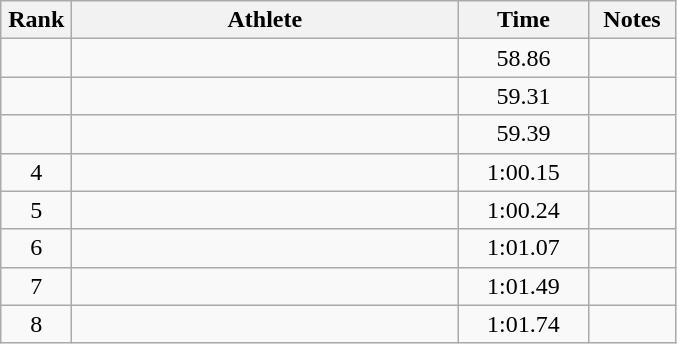<table class="wikitable" style="text-align:center">
<tr>
<th width=40>Rank</th>
<th width=250>Athlete</th>
<th width=80>Time</th>
<th width=50>Notes</th>
</tr>
<tr>
<td></td>
<td align=left></td>
<td>58.86</td>
<td></td>
</tr>
<tr>
<td></td>
<td align=left></td>
<td>59.31</td>
<td></td>
</tr>
<tr>
<td></td>
<td align=left></td>
<td>59.39</td>
<td></td>
</tr>
<tr>
<td>4</td>
<td align=left></td>
<td>1:00.15</td>
<td></td>
</tr>
<tr>
<td>5</td>
<td align=left></td>
<td>1:00.24</td>
<td></td>
</tr>
<tr>
<td>6</td>
<td align=left></td>
<td>1:01.07</td>
<td></td>
</tr>
<tr>
<td>7</td>
<td align=left></td>
<td>1:01.49</td>
<td></td>
</tr>
<tr>
<td>8</td>
<td align=left></td>
<td>1:01.74</td>
<td></td>
</tr>
</table>
